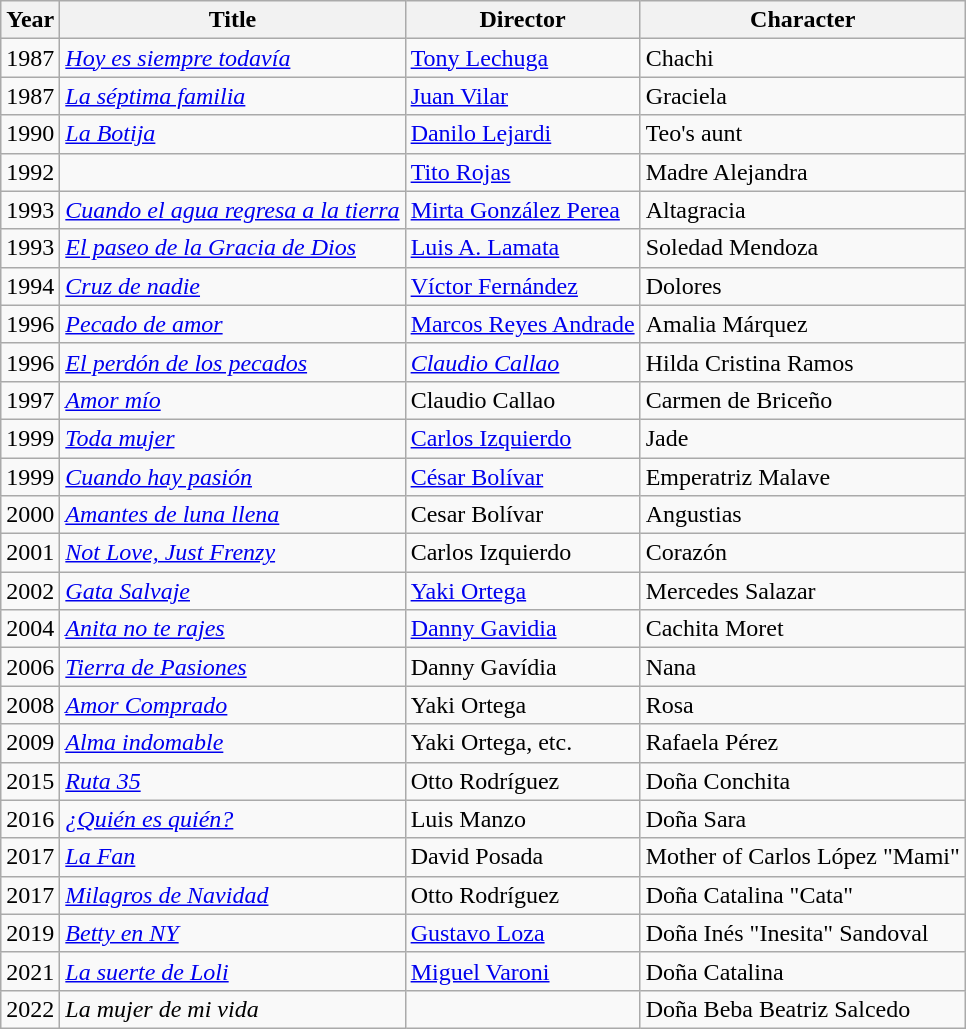<table class=wikitable>
<tr>
<th>Year</th>
<th>Title</th>
<th>Director</th>
<th>Character</th>
</tr>
<tr>
<td>1987</td>
<td><em><a href='#'>Hoy es siempre todavía</a></em></td>
<td><a href='#'>Tony Lechuga</a></td>
<td>Chachi</td>
</tr>
<tr>
<td>1987</td>
<td><em><a href='#'>La séptima familia</a></em></td>
<td><a href='#'>Juan Vilar</a></td>
<td>Graciela</td>
</tr>
<tr>
<td>1990</td>
<td><em><a href='#'>La Botija</a></em></td>
<td><a href='#'>Danilo Lejardi</a></td>
<td>Teo's aunt</td>
</tr>
<tr>
<td>1992</td>
<td><em></em></td>
<td><a href='#'>Tito Rojas</a></td>
<td>Madre Alejandra</td>
</tr>
<tr>
<td>1993</td>
<td><em><a href='#'>Cuando el agua regresa a la tierra</a></em></td>
<td><a href='#'>Mirta González Perea</a></td>
<td>Altagracia</td>
</tr>
<tr>
<td>1993</td>
<td><em><a href='#'>El paseo de la Gracia de Dios</a></em></td>
<td><a href='#'>Luis A. Lamata</a></td>
<td>Soledad Mendoza</td>
</tr>
<tr>
<td>1994</td>
<td><em><a href='#'>Cruz de nadie</a></em></td>
<td><a href='#'>Víctor Fernández</a></td>
<td>Dolores</td>
</tr>
<tr>
<td>1996</td>
<td><em><a href='#'>Pecado de amor</a></em></td>
<td><a href='#'>Marcos Reyes Andrade</a></td>
<td>Amalia Márquez</td>
</tr>
<tr>
<td>1996</td>
<td><em><a href='#'>El perdón de los pecados</a></em></td>
<td><em><a href='#'>Claudio Callao</a></em></td>
<td>Hilda Cristina Ramos</td>
</tr>
<tr>
<td>1997</td>
<td><em><a href='#'>Amor mío</a></em></td>
<td>Claudio Callao</td>
<td>Carmen de Briceño</td>
</tr>
<tr>
<td>1999</td>
<td><em><a href='#'>Toda mujer</a></em></td>
<td><a href='#'>Carlos Izquierdo</a></td>
<td>Jade</td>
</tr>
<tr>
<td>1999</td>
<td><em><a href='#'>Cuando hay pasión</a></em></td>
<td><a href='#'>César Bolívar</a></td>
<td>Emperatriz Malave</td>
</tr>
<tr>
<td>2000</td>
<td><em><a href='#'>Amantes de luna llena</a></em></td>
<td>Cesar Bolívar</td>
<td>Angustias</td>
</tr>
<tr>
<td>2001</td>
<td><em><a href='#'>Not Love, Just Frenzy</a></em></td>
<td>Carlos Izquierdo</td>
<td>Corazón</td>
</tr>
<tr>
<td>2002</td>
<td><em><a href='#'>Gata Salvaje</a></em></td>
<td><a href='#'>Yaki Ortega</a></td>
<td>Mercedes Salazar</td>
</tr>
<tr>
<td>2004</td>
<td><em><a href='#'>Anita no te rajes</a></em></td>
<td><a href='#'>Danny Gavidia</a></td>
<td>Cachita Moret</td>
</tr>
<tr>
<td>2006</td>
<td><em><a href='#'>Tierra de Pasiones</a></em></td>
<td>Danny Gavídia</td>
<td>Nana</td>
</tr>
<tr>
<td>2008</td>
<td><em><a href='#'>Amor Comprado</a></em></td>
<td>Yaki Ortega</td>
<td>Rosa</td>
</tr>
<tr>
<td>2009</td>
<td><em><a href='#'>Alma indomable</a></em></td>
<td>Yaki Ortega, etc.</td>
<td>Rafaela Pérez</td>
</tr>
<tr>
<td>2015</td>
<td><em><a href='#'>Ruta 35</a></em></td>
<td>Otto Rodríguez</td>
<td>Doña Conchita</td>
</tr>
<tr>
<td>2016</td>
<td><em><a href='#'>¿Quién es quién?</a></em></td>
<td>Luis Manzo</td>
<td>Doña Sara</td>
</tr>
<tr>
<td>2017</td>
<td><em><a href='#'>La Fan</a></em></td>
<td>David Posada</td>
<td>Mother of Carlos López "Mami"</td>
</tr>
<tr>
<td>2017</td>
<td><em><a href='#'>Milagros de Navidad</a></em></td>
<td>Otto Rodríguez</td>
<td>Doña Catalina "Cata"</td>
</tr>
<tr>
<td>2019</td>
<td><em><a href='#'>Betty en NY</a></em></td>
<td><a href='#'>Gustavo Loza</a></td>
<td>Doña Inés "Inesita" Sandoval</td>
</tr>
<tr>
<td>2021</td>
<td><em><a href='#'>La suerte de Loli</a></em></td>
<td><a href='#'>Miguel Varoni</a></td>
<td>Doña Catalina</td>
</tr>
<tr>
<td>2022</td>
<td><em>La mujer de mi vida</em></td>
<td></td>
<td>Doña Beba Beatriz Salcedo</td>
</tr>
</table>
